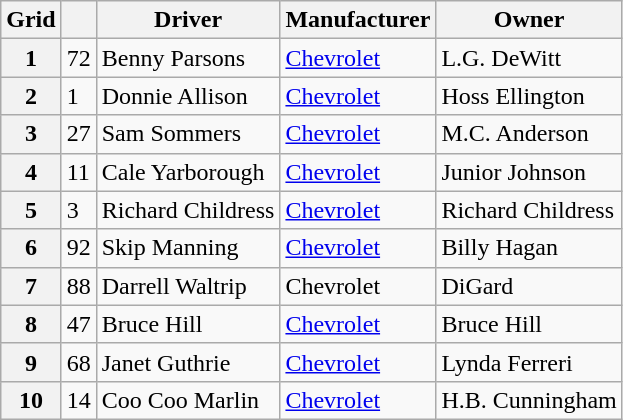<table class="wikitable">
<tr>
<th>Grid</th>
<th></th>
<th>Driver</th>
<th>Manufacturer</th>
<th>Owner</th>
</tr>
<tr>
<th>1</th>
<td>72</td>
<td>Benny Parsons</td>
<td><a href='#'>Chevrolet</a></td>
<td>L.G. DeWitt</td>
</tr>
<tr>
<th>2</th>
<td>1</td>
<td>Donnie Allison</td>
<td><a href='#'>Chevrolet</a></td>
<td>Hoss Ellington</td>
</tr>
<tr>
<th>3</th>
<td>27</td>
<td>Sam Sommers</td>
<td><a href='#'>Chevrolet</a></td>
<td>M.C. Anderson</td>
</tr>
<tr>
<th>4</th>
<td>11</td>
<td>Cale Yarborough</td>
<td><a href='#'>Chevrolet</a></td>
<td>Junior Johnson</td>
</tr>
<tr>
<th>5</th>
<td>3</td>
<td>Richard Childress</td>
<td><a href='#'>Chevrolet</a></td>
<td>Richard Childress</td>
</tr>
<tr>
<th>6</th>
<td>92</td>
<td>Skip Manning</td>
<td><a href='#'>Chevrolet</a></td>
<td>Billy Hagan</td>
</tr>
<tr>
<th>7</th>
<td>88</td>
<td>Darrell Waltrip</td>
<td>Chevrolet</td>
<td>DiGard</td>
</tr>
<tr>
<th>8</th>
<td>47</td>
<td>Bruce Hill</td>
<td><a href='#'>Chevrolet</a></td>
<td>Bruce Hill</td>
</tr>
<tr>
<th>9</th>
<td>68</td>
<td>Janet Guthrie</td>
<td><a href='#'>Chevrolet</a></td>
<td>Lynda Ferreri</td>
</tr>
<tr>
<th>10</th>
<td>14</td>
<td>Coo Coo Marlin</td>
<td><a href='#'>Chevrolet</a></td>
<td>H.B. Cunningham</td>
</tr>
</table>
